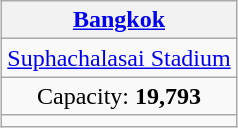<table class="wikitable" style="text-align:center;margin:1em auto;">
<tr>
<th colspan="1"><a href='#'>Bangkok</a></th>
</tr>
<tr>
<td><a href='#'>Suphachalasai Stadium</a></td>
</tr>
<tr>
<td>Capacity: <strong>	19,793</strong></td>
</tr>
<tr>
<td></td>
</tr>
</table>
